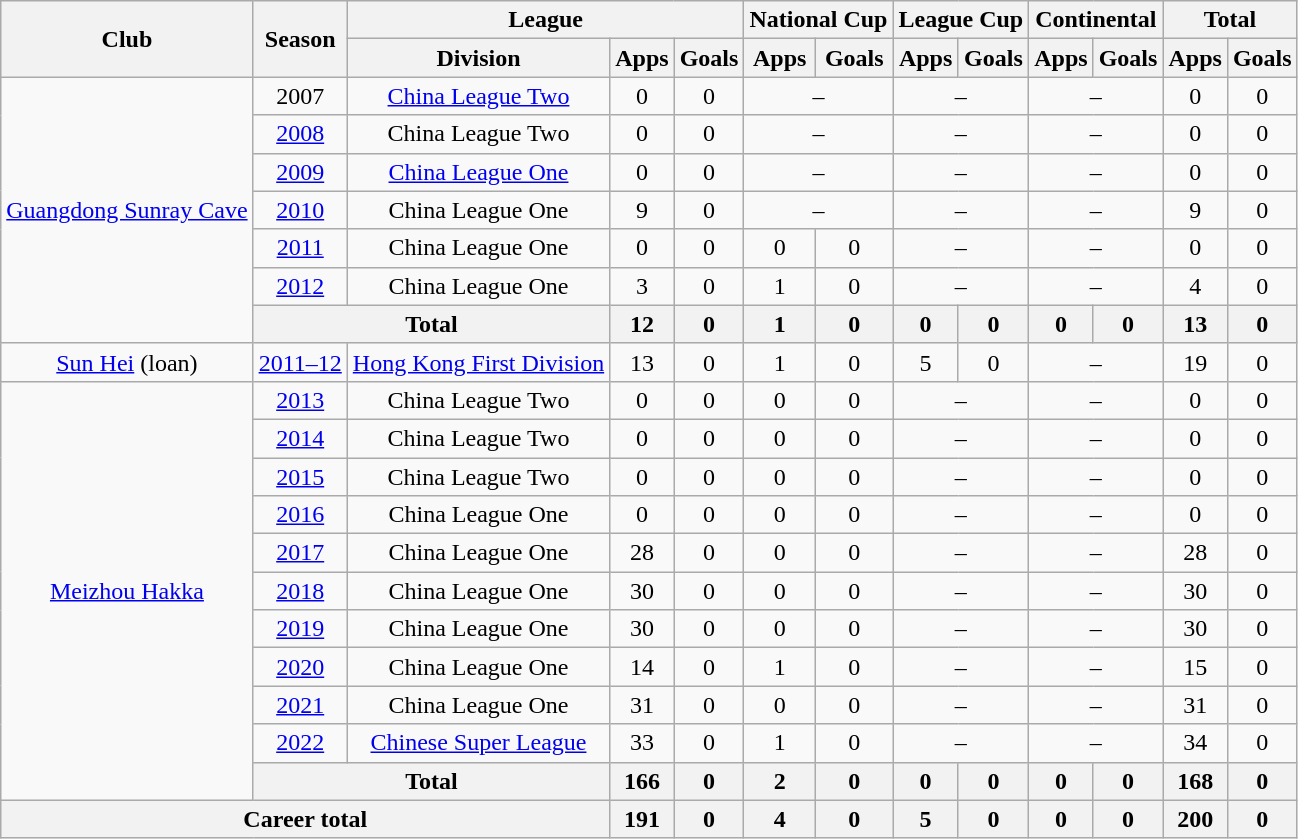<table class="wikitable" style="text-align: center">
<tr>
<th rowspan="2">Club</th>
<th rowspan="2">Season</th>
<th colspan="3">League</th>
<th colspan="2">National Cup</th>
<th colspan="2">League Cup</th>
<th colspan="2">Continental</th>
<th colspan="2">Total</th>
</tr>
<tr>
<th>Division</th>
<th>Apps</th>
<th>Goals</th>
<th>Apps</th>
<th>Goals</th>
<th>Apps</th>
<th>Goals</th>
<th>Apps</th>
<th>Goals</th>
<th>Apps</th>
<th>Goals</th>
</tr>
<tr>
<td rowspan=7><a href='#'>Guangdong Sunray Cave</a></td>
<td>2007</td>
<td><a href='#'>China League Two</a></td>
<td>0</td>
<td>0</td>
<td colspan="2">–</td>
<td colspan="2">–</td>
<td colspan="2">–</td>
<td>0</td>
<td>0</td>
</tr>
<tr>
<td><a href='#'>2008</a></td>
<td>China League Two</td>
<td>0</td>
<td>0</td>
<td colspan="2">–</td>
<td colspan="2">–</td>
<td colspan="2">–</td>
<td>0</td>
<td>0</td>
</tr>
<tr>
<td><a href='#'>2009</a></td>
<td><a href='#'>China League One</a></td>
<td>0</td>
<td>0</td>
<td colspan="2">–</td>
<td colspan="2">–</td>
<td colspan="2">–</td>
<td>0</td>
<td>0</td>
</tr>
<tr>
<td><a href='#'>2010</a></td>
<td>China League One</td>
<td>9</td>
<td>0</td>
<td colspan="2">–</td>
<td colspan="2">–</td>
<td colspan="2">–</td>
<td>9</td>
<td>0</td>
</tr>
<tr>
<td><a href='#'>2011</a></td>
<td>China League One</td>
<td>0</td>
<td>0</td>
<td>0</td>
<td>0</td>
<td colspan="2">–</td>
<td colspan="2">–</td>
<td>0</td>
<td>0</td>
</tr>
<tr>
<td><a href='#'>2012</a></td>
<td>China League One</td>
<td>3</td>
<td>0</td>
<td>1</td>
<td>0</td>
<td colspan="2">–</td>
<td colspan="2">–</td>
<td>4</td>
<td>0</td>
</tr>
<tr>
<th colspan=2>Total</th>
<th>12</th>
<th>0</th>
<th>1</th>
<th>0</th>
<th>0</th>
<th>0</th>
<th>0</th>
<th>0</th>
<th>13</th>
<th>0</th>
</tr>
<tr>
<td><a href='#'>Sun Hei</a> (loan)</td>
<td><a href='#'>2011–12</a></td>
<td><a href='#'>Hong Kong First Division</a></td>
<td>13</td>
<td>0</td>
<td>1</td>
<td>0</td>
<td>5</td>
<td>0</td>
<td colspan="2">–</td>
<td>19</td>
<td>0</td>
</tr>
<tr>
<td rowspan=11><a href='#'>Meizhou Hakka</a></td>
<td><a href='#'>2013</a></td>
<td>China League Two</td>
<td>0</td>
<td>0</td>
<td>0</td>
<td>0</td>
<td colspan="2">–</td>
<td colspan="2">–</td>
<td>0</td>
<td>0</td>
</tr>
<tr>
<td><a href='#'>2014</a></td>
<td>China League Two</td>
<td>0</td>
<td>0</td>
<td>0</td>
<td>0</td>
<td colspan="2">–</td>
<td colspan="2">–</td>
<td>0</td>
<td>0</td>
</tr>
<tr>
<td><a href='#'>2015</a></td>
<td>China League Two</td>
<td>0</td>
<td>0</td>
<td>0</td>
<td>0</td>
<td colspan="2">–</td>
<td colspan="2">–</td>
<td>0</td>
<td>0</td>
</tr>
<tr>
<td><a href='#'>2016</a></td>
<td>China League One</td>
<td>0</td>
<td>0</td>
<td>0</td>
<td>0</td>
<td colspan="2">–</td>
<td colspan="2">–</td>
<td>0</td>
<td>0</td>
</tr>
<tr>
<td><a href='#'>2017</a></td>
<td>China League One</td>
<td>28</td>
<td>0</td>
<td>0</td>
<td>0</td>
<td colspan="2">–</td>
<td colspan="2">–</td>
<td>28</td>
<td>0</td>
</tr>
<tr>
<td><a href='#'>2018</a></td>
<td>China League One</td>
<td>30</td>
<td>0</td>
<td>0</td>
<td>0</td>
<td colspan="2">–</td>
<td colspan="2">–</td>
<td>30</td>
<td>0</td>
</tr>
<tr>
<td><a href='#'>2019</a></td>
<td>China League One</td>
<td>30</td>
<td>0</td>
<td>0</td>
<td>0</td>
<td colspan="2">–</td>
<td colspan="2">–</td>
<td>30</td>
<td>0</td>
</tr>
<tr>
<td><a href='#'>2020</a></td>
<td>China League One</td>
<td>14</td>
<td>0</td>
<td>1</td>
<td>0</td>
<td colspan="2">–</td>
<td colspan="2">–</td>
<td>15</td>
<td>0</td>
</tr>
<tr>
<td><a href='#'>2021</a></td>
<td>China League One</td>
<td>31</td>
<td>0</td>
<td>0</td>
<td>0</td>
<td colspan="2">–</td>
<td colspan="2">–</td>
<td>31</td>
<td>0</td>
</tr>
<tr>
<td><a href='#'>2022</a></td>
<td><a href='#'>Chinese Super League</a></td>
<td>33</td>
<td>0</td>
<td>1</td>
<td>0</td>
<td colspan="2">–</td>
<td colspan="2">–</td>
<td>34</td>
<td>0</td>
</tr>
<tr>
<th colspan=2>Total</th>
<th>166</th>
<th>0</th>
<th>2</th>
<th>0</th>
<th>0</th>
<th>0</th>
<th>0</th>
<th>0</th>
<th>168</th>
<th>0</th>
</tr>
<tr>
<th colspan=3>Career total</th>
<th>191</th>
<th>0</th>
<th>4</th>
<th>0</th>
<th>5</th>
<th>0</th>
<th>0</th>
<th>0</th>
<th>200</th>
<th>0</th>
</tr>
</table>
